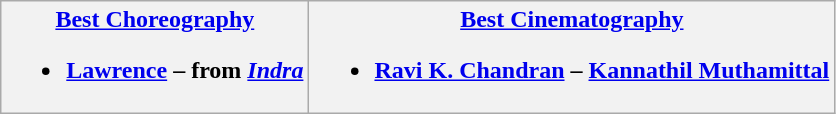<table class="wikitable">
<tr>
<th><a href='#'>Best Choreography</a><br><ul><li><strong><a href='#'>Lawrence</a> –  from <em><a href='#'>Indra</a><strong><em></li></ul></th>
<th><a href='#'>Best Cinematography</a><br><ul><li></strong><a href='#'>Ravi K. Chandran</a> – </em><a href='#'>Kannathil Muthamittal</a></em></strong></li></ul></th>
</tr>
</table>
